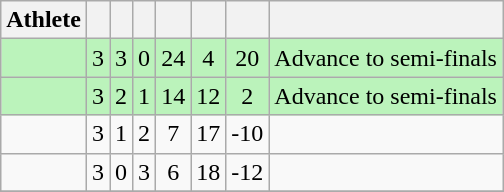<table class=wikitable style="text-align:center">
<tr>
<th>Athlete</th>
<th></th>
<th></th>
<th></th>
<th></th>
<th></th>
<th></th>
<th></th>
</tr>
<tr bgcolor=bbf3bb>
<td style="text-align:left"></td>
<td>3</td>
<td>3</td>
<td>0</td>
<td>24</td>
<td>4</td>
<td>20</td>
<td>Advance to semi-finals</td>
</tr>
<tr bgcolor=bbf3bb>
<td style="text-align:left"></td>
<td>3</td>
<td>2</td>
<td>1</td>
<td>14</td>
<td>12</td>
<td>2</td>
<td>Advance to semi-finals</td>
</tr>
<tr>
<td style="text-align:left"></td>
<td>3</td>
<td>1</td>
<td>2</td>
<td>7</td>
<td>17</td>
<td>-10</td>
<td></td>
</tr>
<tr>
<td style="text-align:left"></td>
<td>3</td>
<td>0</td>
<td>3</td>
<td>6</td>
<td>18</td>
<td>-12</td>
<td></td>
</tr>
<tr>
</tr>
</table>
